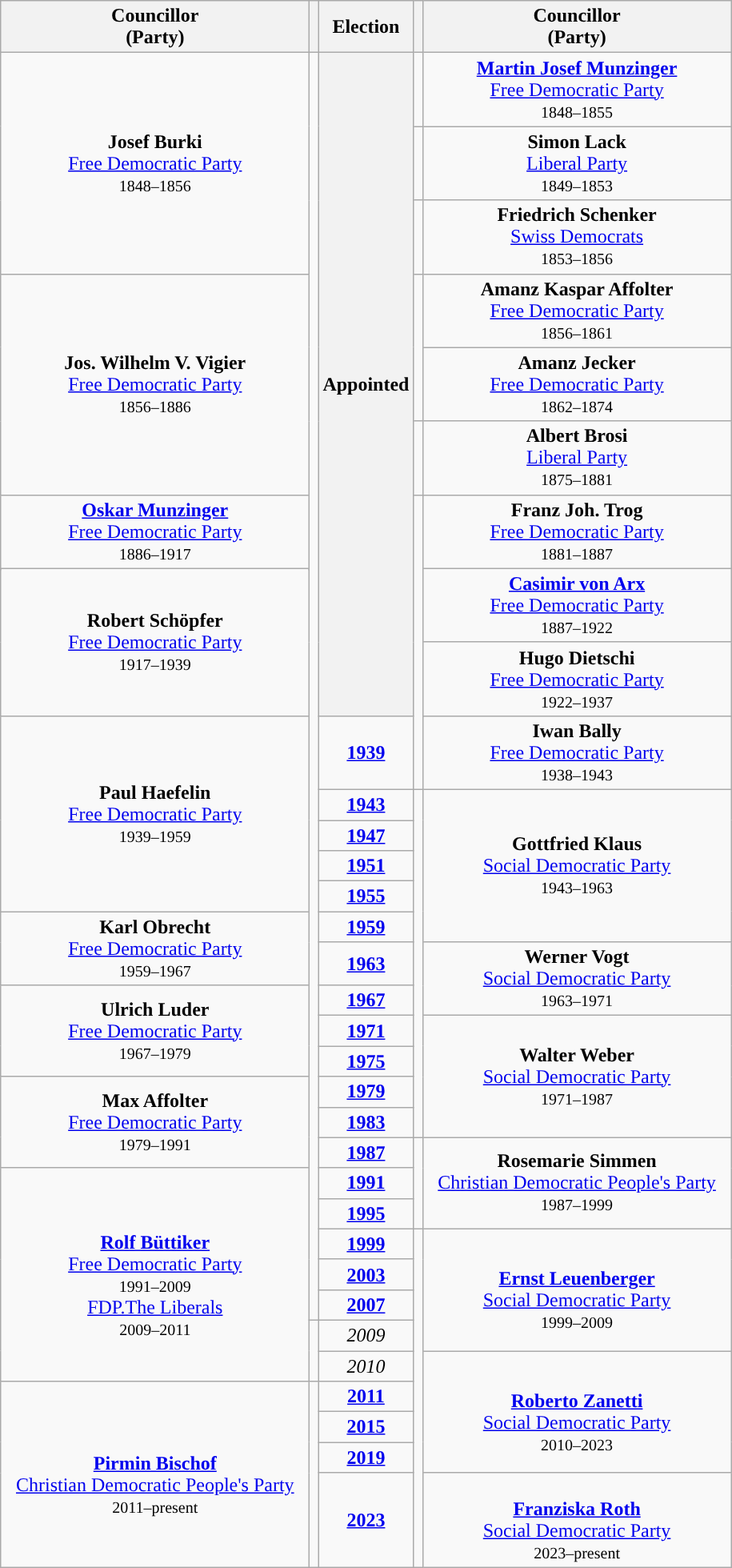<table class="wikitable" style="text-align:center">
<tr>
<th scope="col" width="250" colspan = "1">Councillor<br> (Party)</th>
<th></th>
<th>Election</th>
<th></th>
<th scope="col" width="250" colspan = "1">Councillor<br> (Party)</th>
</tr>
<tr>
<td rowspan=3><strong>Josef Burki</strong><br><a href='#'>Free Democratic Party</a><br><small>1848–1856</small></td>
<td rowspan=30; style="background-color: "></td>
<th rowspan=12>Appointed</th>
<td rowspan=1; style="background-color: "></td>
<td rowspan=1><strong><a href='#'>Martin Josef Munzinger</a></strong><br><a href='#'>Free Democratic Party</a><br><small>1848–1855</small></td>
</tr>
<tr>
<td rowspan=1; style="background-color: "></td>
<td rowspan=1><strong>Simon Lack</strong><br><a href='#'>Liberal Party</a><br><small>1849–1853</small></td>
</tr>
<tr>
<td rowspan=1; style="background-color: "></td>
<td rowspan=1><strong>Friedrich Schenker</strong><br><a href='#'>Swiss Democrats</a><br><small>1853–1856</small></td>
</tr>
<tr>
<td rowspan=4><strong>Jos. Wilhelm V. Vigier</strong><br><a href='#'>Free Democratic Party</a><br><small>1856–1886</small></td>
<td rowspan=2; style="background-color: "></td>
<td rowspan=1><strong>Amanz Kaspar Affolter</strong><br><a href='#'>Free Democratic Party</a><br><small>1856–1861</small></td>
</tr>
<tr>
<td rowspan=1><strong>Amanz Jecker</strong><br><a href='#'>Free Democratic Party</a><br><small>1862–1874</small></td>
</tr>
<tr>
<td rowspan=1; style="background-color: "></td>
<td rowspan=1><strong>Albert Brosi</strong><br><a href='#'>Liberal Party</a><br><small>1875–1881</small></td>
</tr>
<tr>
<td rowspan=7; style="background-color: "></td>
<td rowspan=2><strong>Franz Joh. Trog</strong><br><a href='#'>Free Democratic Party</a><br><small>1881–1887</small></td>
</tr>
<tr>
<td rowspan=2><strong><a href='#'>Oskar Munzinger</a></strong><br><a href='#'>Free Democratic Party</a><br><small>1886–1917</small></td>
</tr>
<tr>
<td rowspan=2><strong><a href='#'>Casimir von Arx</a></strong><br><a href='#'>Free Democratic Party</a><br><small>1887–1922</small></td>
</tr>
<tr>
<td rowspan=3><strong>Robert Schöpfer</strong><br><a href='#'>Free Democratic Party</a><br><small>1917–1939</small></td>
</tr>
<tr>
<td rowspan=1><strong>Hugo Dietschi</strong><br><a href='#'>Free Democratic Party</a><br><small>1922–1937</small></td>
</tr>
<tr>
<td rowspan=2><strong>Iwan Bally</strong><br><a href='#'>Free Democratic Party</a><br><small>1938–1943</small></td>
</tr>
<tr>
<td rowspan=5><strong>Paul Haefelin</strong><br><a href='#'>Free Democratic Party</a><br><small>1939–1959</small></td>
<td><strong><a href='#'>1939</a></strong></td>
</tr>
<tr>
<td><strong><a href='#'>1943</a></strong></td>
<td rowspan=11; style="background-color: "></td>
<td rowspan=5><strong>Gottfried Klaus</strong><br><a href='#'>Social Democratic Party</a><br><small>1943–1963</small></td>
</tr>
<tr>
<td><strong><a href='#'>1947</a></strong></td>
</tr>
<tr>
<td><strong><a href='#'>1951</a></strong></td>
</tr>
<tr>
<td><strong><a href='#'>1955</a></strong></td>
</tr>
<tr>
<td rowspan=2><strong>Karl Obrecht</strong><br><a href='#'>Free Democratic Party</a><br><small>1959–1967</small></td>
<td><strong><a href='#'>1959</a></strong></td>
</tr>
<tr>
<td><strong><a href='#'>1963</a></strong></td>
<td rowspan=2><strong>Werner Vogt</strong><br><a href='#'>Social Democratic Party</a><br><small>1963–1971</small></td>
</tr>
<tr>
<td rowspan=3><strong>Ulrich Luder</strong><br><a href='#'>Free Democratic Party</a><br><small>1967–1979</small></td>
<td><strong><a href='#'>1967</a></strong></td>
</tr>
<tr>
<td><strong><a href='#'>1971</a></strong></td>
<td rowspan=4><strong>Walter Weber</strong><br><a href='#'>Social Democratic Party</a><br><small>1971–1987</small></td>
</tr>
<tr>
<td><strong><a href='#'>1975</a></strong></td>
</tr>
<tr>
<td rowspan=3><strong>Max Affolter</strong><br><a href='#'>Free Democratic Party</a><br><small>1979–1991</small></td>
<td><strong><a href='#'>1979</a></strong></td>
</tr>
<tr>
<td><strong><a href='#'>1983</a></strong></td>
</tr>
<tr>
<td><strong><a href='#'>1987</a></strong></td>
<td rowspan=3; style="background-color: "></td>
<td rowspan=3><strong>Rosemarie Simmen</strong><br><a href='#'>Christian Democratic People's Party</a><br><small>1987–1999</small></td>
</tr>
<tr>
<td rowspan=7><br><strong><a href='#'>Rolf Büttiker</a></strong><br><a href='#'>Free Democratic Party</a><br><small>1991–2009</small><br><a href='#'>FDP.The Liberals</a><br><small>2009–2011</small></td>
<td><strong><a href='#'>1991</a></strong></td>
</tr>
<tr>
<td><strong><a href='#'>1995</a></strong></td>
</tr>
<tr>
<td><strong><a href='#'>1999</a></strong></td>
<td rowspan=9; style="background-color: "></td>
<td rowspan=4><br><strong><a href='#'>Ernst Leuenberger</a></strong><br><a href='#'>Social Democratic Party</a><br><small>1999–2009</small></td>
</tr>
<tr>
<td><strong><a href='#'>2003</a></strong></td>
</tr>
<tr>
<td><strong><a href='#'>2007</a></strong></td>
</tr>
<tr>
<td rowspan=2; style="background-color: "></td>
<td><em>2009</em></td>
</tr>
<tr>
<td><em>2010</em></td>
<td rowspan=4><br><strong><a href='#'>Roberto Zanetti</a></strong><br><a href='#'>Social Democratic Party</a><br><small>2010–2023</small></td>
</tr>
<tr>
<td rowspan=4><br><strong><a href='#'>Pirmin Bischof</a></strong><br><a href='#'>Christian Democratic People's Party</a><br><small>2011–present</small></td>
<td rowspan=4; style="background-color: "></td>
<td><strong><a href='#'>2011</a></strong></td>
</tr>
<tr>
<td><strong><a href='#'>2015</a></strong></td>
</tr>
<tr>
<td><strong><a href='#'>2019</a></strong></td>
</tr>
<tr>
<td><strong><a href='#'>2023</a></strong></td>
<td rowspan=1><br><strong><a href='#'>Franziska Roth</a></strong><br><a href='#'>Social Democratic Party</a><br><small>2023–present</small></td>
</tr>
</table>
